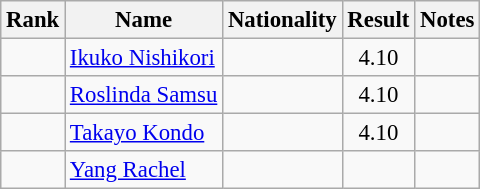<table class="wikitable sortable" style="text-align:center;font-size:95%">
<tr>
<th>Rank</th>
<th>Name</th>
<th>Nationality</th>
<th>Result</th>
<th>Notes</th>
</tr>
<tr>
<td></td>
<td align=left><a href='#'>Ikuko Nishikori</a></td>
<td align=left></td>
<td>4.10</td>
<td></td>
</tr>
<tr>
<td></td>
<td align=left><a href='#'>Roslinda Samsu</a></td>
<td align=left></td>
<td>4.10</td>
<td></td>
</tr>
<tr>
<td></td>
<td align=left><a href='#'>Takayo Kondo</a></td>
<td align=left></td>
<td>4.10</td>
<td></td>
</tr>
<tr>
<td></td>
<td align=left><a href='#'>Yang Rachel</a></td>
<td align=left></td>
<td></td>
<td></td>
</tr>
</table>
